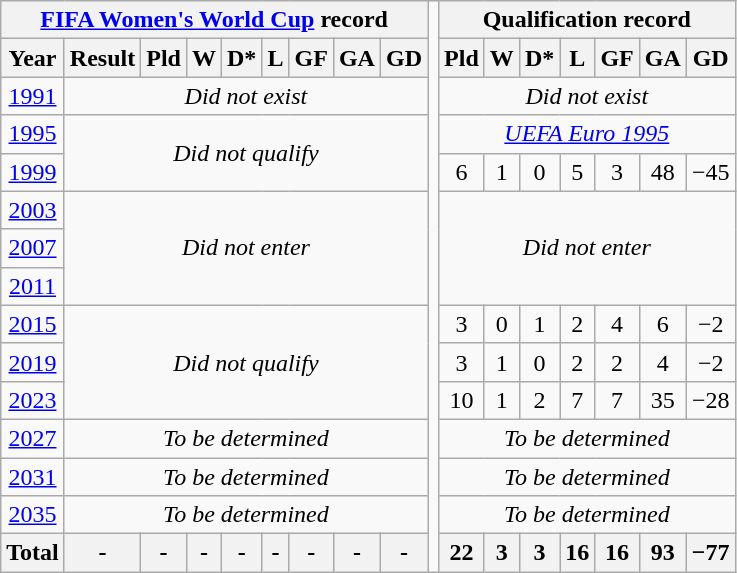<table class="wikitable" style="text-align: center;">
<tr>
<th colspan=9><a href='#'>FIFA Women's World Cup</a> record</th>
<td rowspan=15></td>
<th colspan=7>Qualification record</th>
</tr>
<tr>
<th>Year</th>
<th>Result</th>
<th>Pld</th>
<th>W</th>
<th>D*</th>
<th>L</th>
<th>GF</th>
<th>GA</th>
<th>GD</th>
<th>Pld</th>
<th>W</th>
<th>D*</th>
<th>L</th>
<th>GF</th>
<th>GA</th>
<th>GD</th>
</tr>
<tr>
<td> <a href='#'>1991</a></td>
<td colspan=8><em>Did not exist</em></td>
<td colspan=7><em>Did not exist</em></td>
</tr>
<tr>
<td> <a href='#'>1995</a></td>
<td colspan=8 rowspan=2><em>Did not qualify</em></td>
<td colspan=7><em><a href='#'>UEFA Euro 1995</a></em></td>
</tr>
<tr>
<td> <a href='#'>1999</a></td>
<td>6</td>
<td>1</td>
<td>0</td>
<td>5</td>
<td>3</td>
<td>48</td>
<td>−45</td>
</tr>
<tr>
<td> <a href='#'>2003</a></td>
<td colspan=8 rowspan=3><em>Did not enter</em></td>
<td colspan=7 rowspan=3><em>Did not enter</em></td>
</tr>
<tr>
<td> <a href='#'>2007</a></td>
</tr>
<tr>
<td> <a href='#'>2011</a></td>
</tr>
<tr>
<td> <a href='#'>2015</a></td>
<td colspan=8 rowspan=3><em>Did not qualify</em></td>
<td>3</td>
<td>0</td>
<td>1</td>
<td>2</td>
<td>4</td>
<td>6</td>
<td>−2</td>
</tr>
<tr>
<td> <a href='#'>2019</a></td>
<td>3</td>
<td>1</td>
<td>0</td>
<td>2</td>
<td>2</td>
<td>4</td>
<td>−2</td>
</tr>
<tr>
<td> <a href='#'>2023</a></td>
<td>10</td>
<td>1</td>
<td>2</td>
<td>7</td>
<td>7</td>
<td>35</td>
<td>−28</td>
</tr>
<tr>
<td> <a href='#'>2027</a></td>
<td colspan=8><em>To be determined</em></td>
<td colspan=7><em>To be determined</em></td>
</tr>
<tr>
<td> <a href='#'>2031</a></td>
<td colspan=8><em>To be determined</em></td>
<td colspan=7><em>To be determined</em></td>
</tr>
<tr>
<td> <a href='#'>2035</a></td>
<td colspan=8><em>To be determined</em></td>
<td colspan=7><em>To be determined</em></td>
</tr>
<tr>
<th>Total</th>
<th>-</th>
<th>-</th>
<th>-</th>
<th>-</th>
<th>-</th>
<th>-</th>
<th>-</th>
<th>-</th>
<th>22</th>
<th>3</th>
<th>3</th>
<th>16</th>
<th>16</th>
<th>93</th>
<th>−77</th>
</tr>
</table>
